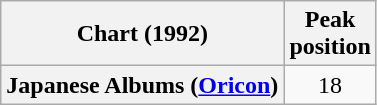<table class="wikitable plainrowheaders" style="text-align:center">
<tr>
<th scope="col">Chart (1992)</th>
<th scope="col">Peak<br> position</th>
</tr>
<tr>
<th scope="row">Japanese Albums (<a href='#'>Oricon</a>)</th>
<td>18</td>
</tr>
</table>
